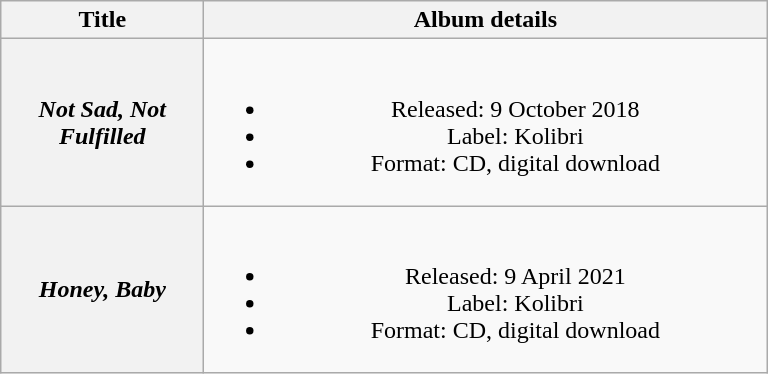<table class="wikitable plainrowheaders" style="text-align:center;">
<tr>
<th scope="col" style="width:8em;">Title</th>
<th scope="col" style="width:23em;">Album details</th>
</tr>
<tr>
<th scope="row"><em>Not Sad, Not Fulfilled</em></th>
<td><br><ul><li>Released: 9 October 2018</li><li>Label: Kolibri</li><li>Format: CD, digital download</li></ul></td>
</tr>
<tr>
<th scope="row"><em>Honey, Baby</em></th>
<td><br><ul><li>Released: 9 April 2021</li><li>Label: Kolibri</li><li>Format: CD, digital download</li></ul></td>
</tr>
</table>
